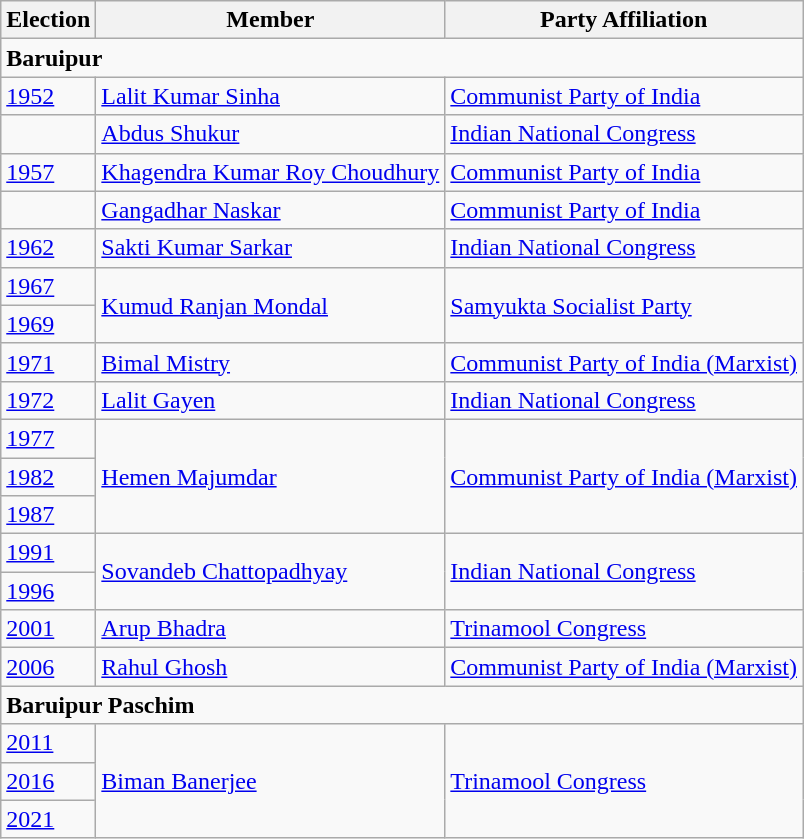<table class="wikitable sortable">
<tr>
<th>Election</th>
<th>Member</th>
<th>Party Affiliation</th>
</tr>
<tr>
<td colspan="3"><strong>Baruipur</strong></td>
</tr>
<tr>
<td><a href='#'>1952</a></td>
<td><a href='#'>Lalit Kumar Sinha</a></td>
<td><a href='#'>Communist Party of India</a></td>
</tr>
<tr>
<td></td>
<td><a href='#'>Abdus Shukur</a></td>
<td><a href='#'>Indian National Congress</a></td>
</tr>
<tr>
<td><a href='#'>1957</a></td>
<td><a href='#'>Khagendra Kumar Roy Choudhury</a></td>
<td><a href='#'>Communist Party of India</a></td>
</tr>
<tr>
<td></td>
<td><a href='#'>Gangadhar Naskar</a></td>
<td><a href='#'>Communist Party of India</a></td>
</tr>
<tr>
<td><a href='#'>1962</a></td>
<td><a href='#'>Sakti Kumar Sarkar</a></td>
<td><a href='#'>Indian National Congress</a></td>
</tr>
<tr>
<td><a href='#'>1967</a></td>
<td rowspan="2"><a href='#'>Kumud Ranjan Mondal</a></td>
<td rowspan="2"><a href='#'>Samyukta Socialist Party</a></td>
</tr>
<tr>
<td><a href='#'>1969</a></td>
</tr>
<tr>
<td><a href='#'>1971</a></td>
<td><a href='#'>Bimal Mistry</a></td>
<td><a href='#'>Communist Party of India (Marxist)</a></td>
</tr>
<tr>
<td><a href='#'>1972</a></td>
<td><a href='#'>Lalit Gayen</a></td>
<td><a href='#'>Indian National Congress</a></td>
</tr>
<tr>
<td><a href='#'>1977</a></td>
<td rowspan="3"><a href='#'>Hemen Majumdar</a></td>
<td rowspan="3"><a href='#'>Communist Party of India (Marxist)</a></td>
</tr>
<tr>
<td><a href='#'>1982</a></td>
</tr>
<tr>
<td><a href='#'>1987</a></td>
</tr>
<tr>
<td><a href='#'>1991</a></td>
<td rowspan="2"><a href='#'>Sovandeb Chattopadhyay</a></td>
<td rowspan="2"><a href='#'>Indian National Congress</a></td>
</tr>
<tr>
<td><a href='#'>1996</a></td>
</tr>
<tr>
<td><a href='#'>2001</a></td>
<td><a href='#'>Arup Bhadra</a></td>
<td><a href='#'>Trinamool Congress</a></td>
</tr>
<tr>
<td><a href='#'>2006</a></td>
<td><a href='#'>Rahul Ghosh</a></td>
<td><a href='#'>Communist Party of India (Marxist)</a></td>
</tr>
<tr>
<td colspan="3"><strong>Baruipur Paschim</strong></td>
</tr>
<tr>
<td><a href='#'>2011</a></td>
<td rowspan="3"><a href='#'>Biman Banerjee</a></td>
<td rowspan="3"><a href='#'>Trinamool Congress</a></td>
</tr>
<tr>
<td><a href='#'>2016</a></td>
</tr>
<tr>
<td><a href='#'>2021</a></td>
</tr>
</table>
